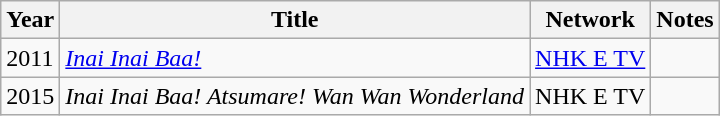<table class="wikitable">
<tr>
<th>Year</th>
<th>Title</th>
<th>Network</th>
<th>Notes</th>
</tr>
<tr>
<td>2011</td>
<td><em><a href='#'>Inai Inai Baa!</a></em></td>
<td><a href='#'>NHK E TV</a></td>
<td></td>
</tr>
<tr>
<td>2015</td>
<td><em>Inai Inai Baa! Atsumare! Wan Wan Wonderland</em></td>
<td>NHK E TV</td>
<td></td>
</tr>
</table>
